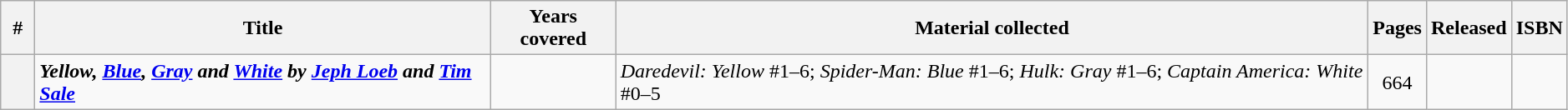<table class="wikitable sortable" width=99%>
<tr>
<th class="unsortable" width=20px>#</th>
<th>Title</th>
<th>Years covered</th>
<th class="unsortable">Material collected</th>
<th>Pages</th>
<th>Released</th>
<th class="unsortable">ISBN</th>
</tr>
<tr>
<th style="background-color: light grey;"></th>
<td><strong><em>Yellow, <a href='#'>Blue</a>, <a href='#'>Gray</a> and <a href='#'>White</a> by <a href='#'>Jeph Loeb</a> and <a href='#'>Tim Sale</a></em></strong></td>
<td></td>
<td><em>Daredevil: Yellow</em> #1–6; <em>Spider-Man: Blue</em> #1–6; <em>Hulk: Gray</em> #1–6; <em>Captain America: White</em> #0–5</td>
<td style="text-align: center;">664</td>
<td></td>
<td></td>
</tr>
</table>
